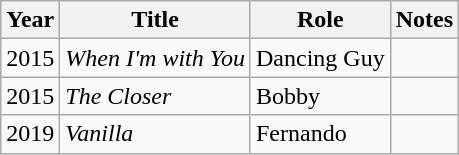<table class="wikitable sortable">
<tr>
<th>Year</th>
<th>Title</th>
<th>Role</th>
<th>Notes</th>
</tr>
<tr>
<td>2015</td>
<td><em>When I'm with You</em></td>
<td>Dancing Guy</td>
<td></td>
</tr>
<tr>
<td>2015</td>
<td><em>The Closer</em></td>
<td>Bobby</td>
<td></td>
</tr>
<tr>
<td>2019</td>
<td><em>Vanilla</em></td>
<td>Fernando</td>
<td></td>
</tr>
</table>
